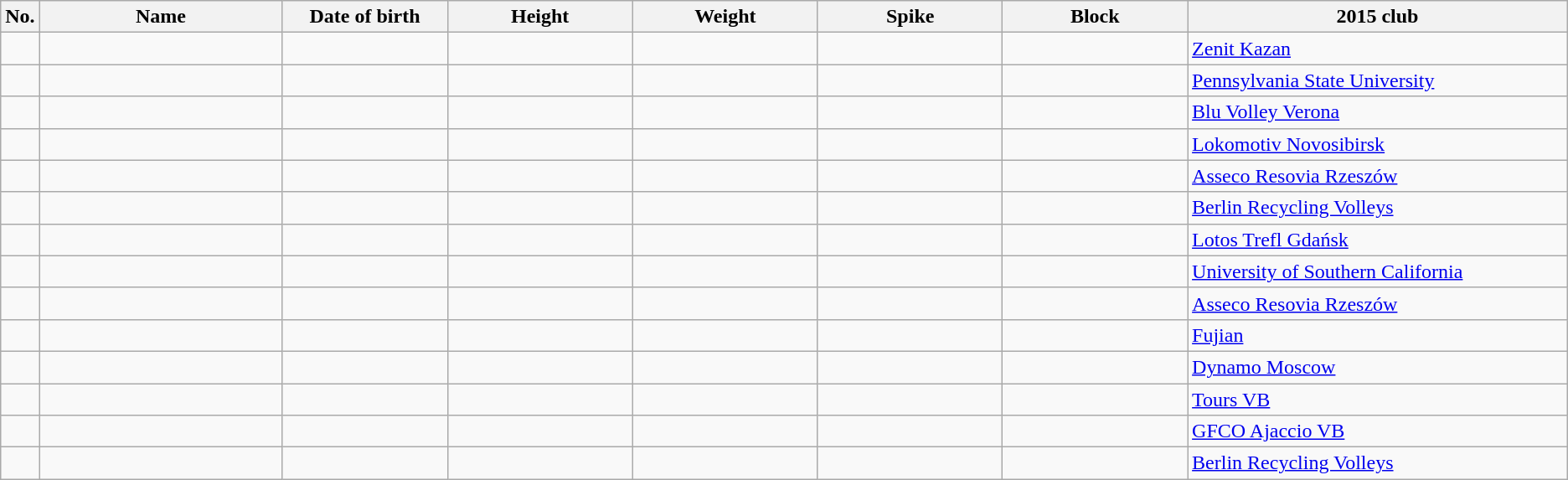<table class="wikitable sortable" style="font-size:100%; text-align:center;">
<tr>
<th>No.</th>
<th style="width:12em">Name</th>
<th style="width:8em">Date of birth</th>
<th style="width:9em">Height</th>
<th style="width:9em">Weight</th>
<th style="width:9em">Spike</th>
<th style="width:9em">Block</th>
<th style="width:19em">2015 club</th>
</tr>
<tr>
<td></td>
<td align=left></td>
<td align=right></td>
<td></td>
<td></td>
<td></td>
<td></td>
<td align=left> <a href='#'>Zenit Kazan</a></td>
</tr>
<tr>
<td></td>
<td align=left></td>
<td align=right></td>
<td></td>
<td></td>
<td></td>
<td></td>
<td align=left> <a href='#'>Pennsylvania State University</a></td>
</tr>
<tr>
<td></td>
<td align=left></td>
<td align=right></td>
<td></td>
<td></td>
<td></td>
<td></td>
<td align=left> <a href='#'>Blu Volley Verona</a></td>
</tr>
<tr>
<td></td>
<td align=left></td>
<td align=right></td>
<td></td>
<td></td>
<td></td>
<td></td>
<td align=left> <a href='#'>Lokomotiv Novosibirsk</a></td>
</tr>
<tr>
<td></td>
<td align=left></td>
<td align=right></td>
<td></td>
<td></td>
<td></td>
<td></td>
<td align=left> <a href='#'>Asseco Resovia Rzeszów</a></td>
</tr>
<tr>
<td></td>
<td align=left></td>
<td align=right></td>
<td></td>
<td></td>
<td></td>
<td></td>
<td align=left> <a href='#'>Berlin Recycling Volleys</a></td>
</tr>
<tr>
<td></td>
<td align=left></td>
<td align=right></td>
<td></td>
<td></td>
<td></td>
<td></td>
<td align=left> <a href='#'>Lotos Trefl Gdańsk</a></td>
</tr>
<tr>
<td></td>
<td align=left></td>
<td align=right></td>
<td></td>
<td></td>
<td></td>
<td></td>
<td align=left> <a href='#'>University of Southern California</a></td>
</tr>
<tr>
<td></td>
<td align=left></td>
<td align=right></td>
<td></td>
<td></td>
<td></td>
<td></td>
<td align=left> <a href='#'>Asseco Resovia Rzeszów</a></td>
</tr>
<tr>
<td></td>
<td align=left></td>
<td align=right></td>
<td></td>
<td></td>
<td></td>
<td></td>
<td align=left> <a href='#'>Fujian</a></td>
</tr>
<tr>
<td></td>
<td align=left></td>
<td align=right></td>
<td></td>
<td></td>
<td></td>
<td></td>
<td align=left> <a href='#'>Dynamo Moscow</a></td>
</tr>
<tr>
<td></td>
<td align=left></td>
<td align=right></td>
<td></td>
<td></td>
<td></td>
<td></td>
<td align=left> <a href='#'>Tours VB</a></td>
</tr>
<tr>
<td></td>
<td align=left></td>
<td align=right></td>
<td></td>
<td></td>
<td></td>
<td></td>
<td align=left> <a href='#'>GFCO Ajaccio VB</a></td>
</tr>
<tr>
<td></td>
<td align=left></td>
<td align=right></td>
<td></td>
<td></td>
<td></td>
<td></td>
<td align=left> <a href='#'>Berlin Recycling Volleys</a></td>
</tr>
</table>
